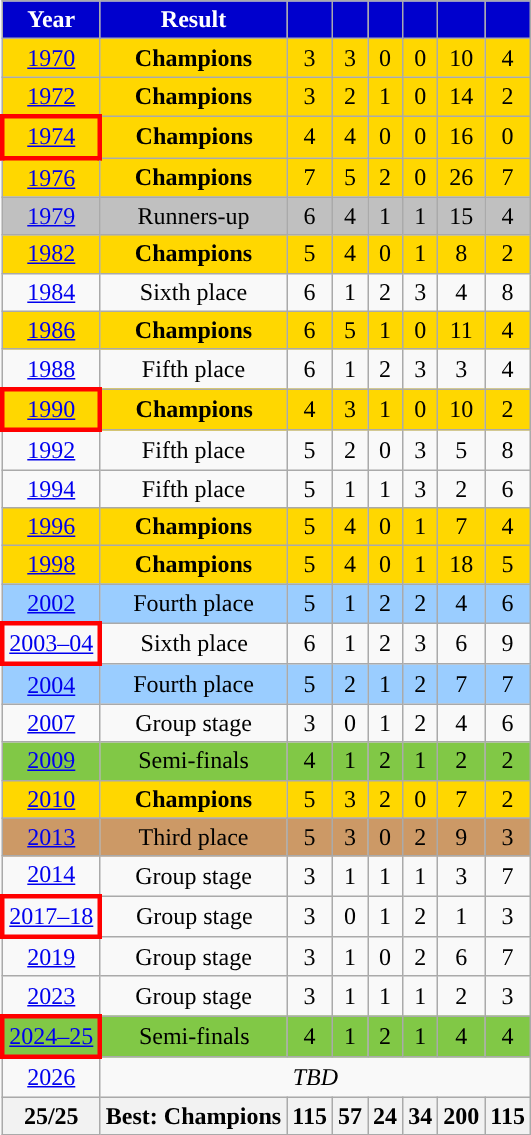<table class="wikitable" style="text-align: center;">
<tr>
<th style="width=30; background:#0000CD; color: #FFFFFF; ">Year</th>
<th style="width=30; background:#0000CD; color: #FFFFFF;">Result</th>
<th style="width=30; background:#0000CD; color: #FFFFFF;"></th>
<th style="width=30; background:#0000CD; color: #FFFFFF;"></th>
<th style="width=30; background:#0000CD; color: #FFFFFF;"></th>
<th style="width=30; background:#0000CD; color: #FFFFFF;"></th>
<th style="width=30; background:#0000CD; color: #FFFFFF;"></th>
<th style="width=30; background:#0000CD; color: #FFFFFF;"></th>
</tr>
<tr bgcolor=gold>
<td> <a href='#'>1970</a></td>
<td bgcolor="gold"><strong>Champions</strong></td>
<td>3</td>
<td>3</td>
<td>0</td>
<td>0</td>
<td>10</td>
<td>4</td>
</tr>
<tr bgcolor=gold>
<td> <a href='#'>1972</a></td>
<td bgcolor="gold"><strong>Champions</strong></td>
<td>3</td>
<td>2</td>
<td>1</td>
<td>0</td>
<td>14</td>
<td>2</td>
</tr>
<tr bgcolor=gold>
<td style="border: 3px solid red"> <a href='#'>1974</a></td>
<td bgcolor="gold"><strong>Champions</strong></td>
<td>4</td>
<td>4</td>
<td>0</td>
<td>0</td>
<td>16</td>
<td>0</td>
</tr>
<tr bgcolor=gold>
<td> <a href='#'>1976</a></td>
<td bgcolor="gold"><strong>Champions</strong></td>
<td>7</td>
<td>5</td>
<td>2</td>
<td>0</td>
<td>26</td>
<td>7</td>
</tr>
<tr bgcolor=silver>
<td> <a href='#'>1979</a></td>
<td bgcolor="silver">Runners-up</td>
<td>6</td>
<td>4</td>
<td>1</td>
<td>1</td>
<td>15</td>
<td>4</td>
</tr>
<tr bgcolor=gold>
<td> <a href='#'>1982</a></td>
<td bgcolor="gold"><strong>Champions</strong></td>
<td>5</td>
<td>4</td>
<td>0</td>
<td>1</td>
<td>8</td>
<td>2</td>
</tr>
<tr>
<td> <a href='#'>1984</a></td>
<td>Sixth place</td>
<td>6</td>
<td>1</td>
<td>2</td>
<td>3</td>
<td>4</td>
<td>8</td>
</tr>
<tr bgcolor=gold>
<td> <a href='#'>1986</a></td>
<td bgcolor="gold"><strong>Champions</strong></td>
<td>6</td>
<td>5</td>
<td>1</td>
<td>0</td>
<td>11</td>
<td>4</td>
</tr>
<tr>
<td> <a href='#'>1988</a></td>
<td>Fifth place</td>
<td>6</td>
<td>1</td>
<td>2</td>
<td>3</td>
<td>3</td>
<td>4</td>
</tr>
<tr bgcolor=gold>
<td style="border: 3px solid red"> <a href='#'>1990</a></td>
<td bgcolor="gold"><strong>Champions</strong></td>
<td>4</td>
<td>3</td>
<td>1</td>
<td>0</td>
<td>10</td>
<td>2</td>
</tr>
<tr>
<td> <a href='#'>1992</a></td>
<td>Fifth place</td>
<td>5</td>
<td>2</td>
<td>0</td>
<td>3</td>
<td>5</td>
<td>8</td>
</tr>
<tr>
<td> <a href='#'>1994</a></td>
<td>Fifth place</td>
<td>5</td>
<td>1</td>
<td>1</td>
<td>3</td>
<td>2</td>
<td>6</td>
</tr>
<tr bgcolor=gold>
<td> <a href='#'>1996</a></td>
<td bgcolor="gold"><strong>Champions</strong></td>
<td>5</td>
<td>4</td>
<td>0</td>
<td>1</td>
<td>7</td>
<td>4</td>
</tr>
<tr bgcolor=gold>
<td> <a href='#'>1998</a></td>
<td bgcolor="gold"><strong>Champions</strong></td>
<td>5</td>
<td>4</td>
<td>0</td>
<td>1</td>
<td>18</td>
<td>5</td>
</tr>
<tr style="background:#9acdff;">
<td> <a href='#'>2002</a></td>
<td>Fourth place</td>
<td>5</td>
<td>1</td>
<td>2</td>
<td>2</td>
<td>4</td>
<td>6</td>
</tr>
<tr>
<td style="border: 3px solid red"> <a href='#'>2003–04</a></td>
<td>Sixth place</td>
<td>6</td>
<td>1</td>
<td>2</td>
<td>3</td>
<td>6</td>
<td>9</td>
</tr>
<tr style="background:#9acdff;">
<td> <a href='#'>2004</a></td>
<td>Fourth place</td>
<td>5</td>
<td>2</td>
<td>1</td>
<td>2</td>
<td>7</td>
<td>7</td>
</tr>
<tr>
<td> <a href='#'>2007</a></td>
<td>Group stage</td>
<td>3</td>
<td>0</td>
<td>1</td>
<td>2</td>
<td>4</td>
<td>6</td>
</tr>
<tr bgcolor=#81c846>
<td> <a href='#'>2009</a></td>
<td>Semi-finals</td>
<td>4</td>
<td>1</td>
<td>2</td>
<td>1</td>
<td>2</td>
<td>2</td>
</tr>
<tr bgcolor=gold>
<td> <a href='#'>2010</a></td>
<td><strong>Champions</strong></td>
<td>5</td>
<td>3</td>
<td>2</td>
<td>0</td>
<td>7</td>
<td>2</td>
</tr>
<tr bgcolor="#cc9966">
<td> <a href='#'>2013</a></td>
<td>Third place</td>
<td>5</td>
<td>3</td>
<td>0</td>
<td>2</td>
<td>9</td>
<td>3</td>
</tr>
<tr>
<td> <a href='#'>2014</a></td>
<td>Group stage</td>
<td>3</td>
<td>1</td>
<td>1</td>
<td>1</td>
<td>3</td>
<td>7</td>
</tr>
<tr>
<td style="border: 3px solid red"> <a href='#'>2017–18</a></td>
<td>Group stage</td>
<td>3</td>
<td>0</td>
<td>1</td>
<td>2</td>
<td>1</td>
<td>3</td>
</tr>
<tr>
<td> <a href='#'>2019</a></td>
<td>Group stage</td>
<td>3</td>
<td>1</td>
<td>0</td>
<td>2</td>
<td>6</td>
<td>7</td>
</tr>
<tr>
<td> <a href='#'>2023</a></td>
<td>Group stage</td>
<td>3</td>
<td>1</td>
<td>1</td>
<td>1</td>
<td>2</td>
<td>3</td>
</tr>
<tr bgcolor=#81c846>
<td style="border: 3px solid red"> <a href='#'>2024–25</a></td>
<td>Semi-finals</td>
<td>4</td>
<td>1</td>
<td>2</td>
<td>1</td>
<td>4</td>
<td>4</td>
</tr>
<tr>
<td> <a href='#'>2026</a></td>
<td colspan="7"><em>TBD</em></td>
</tr>
<tr>
<th align="center">25/25</th>
<th>Best: Champions</th>
<th>115</th>
<th>57</th>
<th>24</th>
<th>34</th>
<th>200</th>
<th>115</th>
</tr>
</table>
